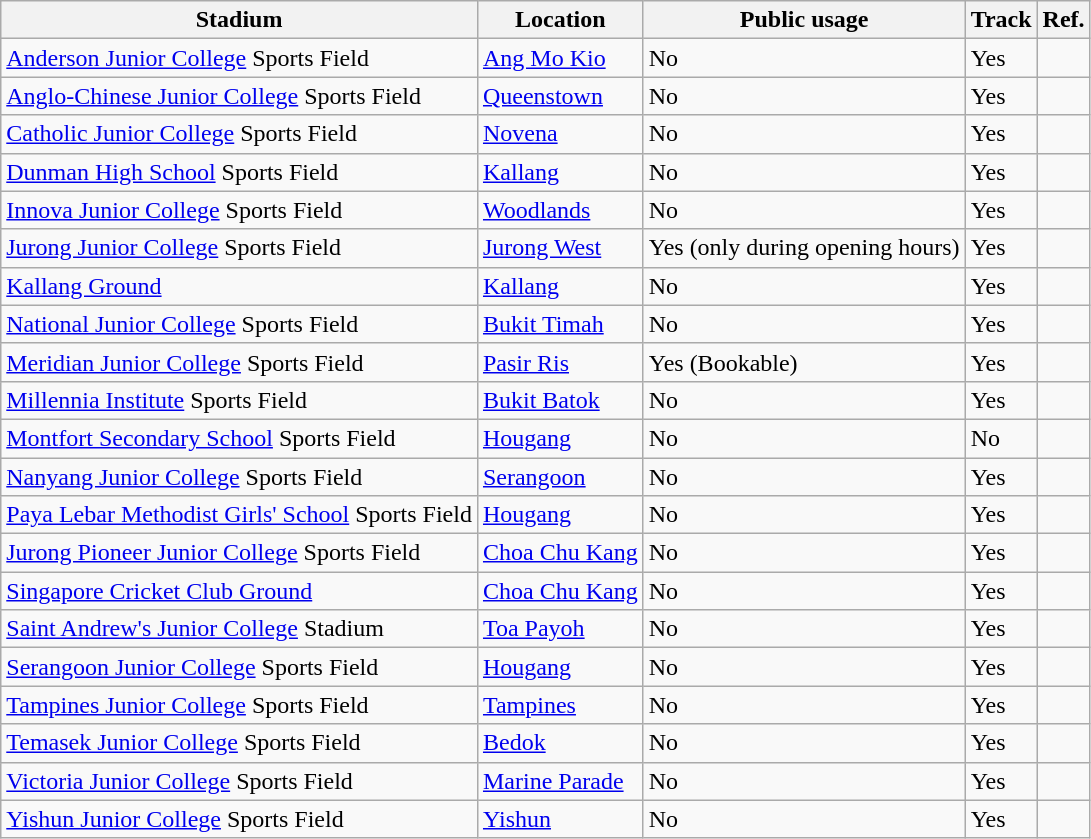<table class="wikitable sortable">
<tr>
<th>Stadium</th>
<th>Location</th>
<th>Public usage</th>
<th>Track</th>
<th>Ref.</th>
</tr>
<tr>
<td><a href='#'>Anderson Junior College</a> Sports Field</td>
<td><a href='#'>Ang Mo Kio</a></td>
<td>No</td>
<td>Yes</td>
<td></td>
</tr>
<tr>
<td><a href='#'>Anglo-Chinese Junior College</a> Sports Field</td>
<td><a href='#'>Queenstown</a></td>
<td>No</td>
<td>Yes</td>
<td></td>
</tr>
<tr>
<td><a href='#'>Catholic Junior College</a> Sports Field</td>
<td><a href='#'>Novena</a></td>
<td>No</td>
<td>Yes</td>
<td></td>
</tr>
<tr>
<td><a href='#'>Dunman High School</a> Sports Field</td>
<td><a href='#'>Kallang</a></td>
<td>No</td>
<td>Yes</td>
<td></td>
</tr>
<tr>
<td><a href='#'>Innova Junior College</a> Sports Field</td>
<td><a href='#'>Woodlands</a></td>
<td>No</td>
<td>Yes</td>
<td></td>
</tr>
<tr>
<td><a href='#'>Jurong Junior College</a> Sports Field</td>
<td><a href='#'>Jurong West</a></td>
<td>Yes (only during opening hours)</td>
<td>Yes</td>
<td></td>
</tr>
<tr>
<td><a href='#'>Kallang Ground</a></td>
<td><a href='#'>Kallang</a></td>
<td>No</td>
<td>Yes</td>
<td></td>
</tr>
<tr>
<td><a href='#'>National Junior College</a> Sports Field</td>
<td><a href='#'>Bukit Timah</a></td>
<td>No</td>
<td>Yes</td>
<td></td>
</tr>
<tr>
<td><a href='#'>Meridian Junior College</a> Sports Field</td>
<td><a href='#'>Pasir Ris</a></td>
<td>Yes (Bookable)</td>
<td>Yes</td>
<td></td>
</tr>
<tr>
<td><a href='#'>Millennia Institute</a> Sports Field</td>
<td><a href='#'>Bukit Batok</a></td>
<td>No</td>
<td>Yes</td>
<td></td>
</tr>
<tr>
<td><a href='#'>Montfort Secondary School</a> Sports Field</td>
<td><a href='#'>Hougang</a></td>
<td>No</td>
<td>No</td>
<td></td>
</tr>
<tr>
<td><a href='#'>Nanyang Junior College</a> Sports Field</td>
<td><a href='#'>Serangoon</a></td>
<td>No</td>
<td>Yes</td>
<td></td>
</tr>
<tr>
<td><a href='#'>Paya Lebar Methodist Girls' School</a> Sports Field</td>
<td><a href='#'>Hougang</a></td>
<td>No</td>
<td>Yes</td>
<td></td>
</tr>
<tr>
<td><a href='#'>Jurong Pioneer Junior College</a> Sports Field</td>
<td><a href='#'>Choa Chu Kang</a></td>
<td>No</td>
<td>Yes</td>
<td></td>
</tr>
<tr>
<td><a href='#'>Singapore Cricket Club Ground</a></td>
<td><a href='#'>Choa Chu Kang</a></td>
<td>No</td>
<td>Yes</td>
<td></td>
</tr>
<tr>
<td><a href='#'>Saint Andrew's Junior College</a> Stadium</td>
<td><a href='#'>Toa Payoh</a></td>
<td>No</td>
<td>Yes</td>
<td></td>
</tr>
<tr>
<td><a href='#'>Serangoon Junior College</a> Sports Field</td>
<td><a href='#'>Hougang</a></td>
<td>No</td>
<td>Yes</td>
<td></td>
</tr>
<tr>
<td><a href='#'>Tampines Junior College</a> Sports Field</td>
<td><a href='#'>Tampines</a></td>
<td>No</td>
<td>Yes</td>
<td></td>
</tr>
<tr>
<td><a href='#'>Temasek Junior College</a> Sports Field</td>
<td><a href='#'>Bedok</a></td>
<td>No</td>
<td>Yes</td>
<td></td>
</tr>
<tr>
<td><a href='#'>Victoria Junior College</a> Sports Field</td>
<td><a href='#'>Marine Parade</a></td>
<td>No</td>
<td>Yes</td>
<td></td>
</tr>
<tr>
<td><a href='#'>Yishun Junior College</a> Sports Field</td>
<td><a href='#'>Yishun</a></td>
<td>No</td>
<td>Yes</td>
<td></td>
</tr>
</table>
